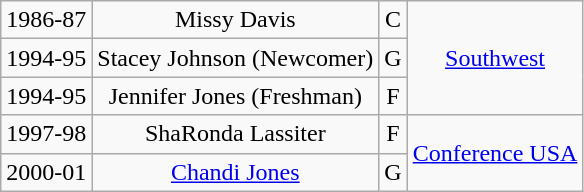<table class="wikitable" style="text-align:center">
<tr>
<td>1986-87</td>
<td>Missy Davis</td>
<td>C</td>
<td rowspan=3><a href='#'>Southwest</a></td>
</tr>
<tr>
<td>1994-95</td>
<td>Stacey Johnson (Newcomer)</td>
<td>G</td>
</tr>
<tr>
<td>1994-95</td>
<td>Jennifer Jones (Freshman)</td>
<td>F</td>
</tr>
<tr>
<td>1997-98</td>
<td>ShaRonda Lassiter</td>
<td>F</td>
<td rowspan=2><a href='#'>Conference USA</a></td>
</tr>
<tr>
<td>2000-01</td>
<td><a href='#'>Chandi Jones</a></td>
<td>G</td>
</tr>
</table>
